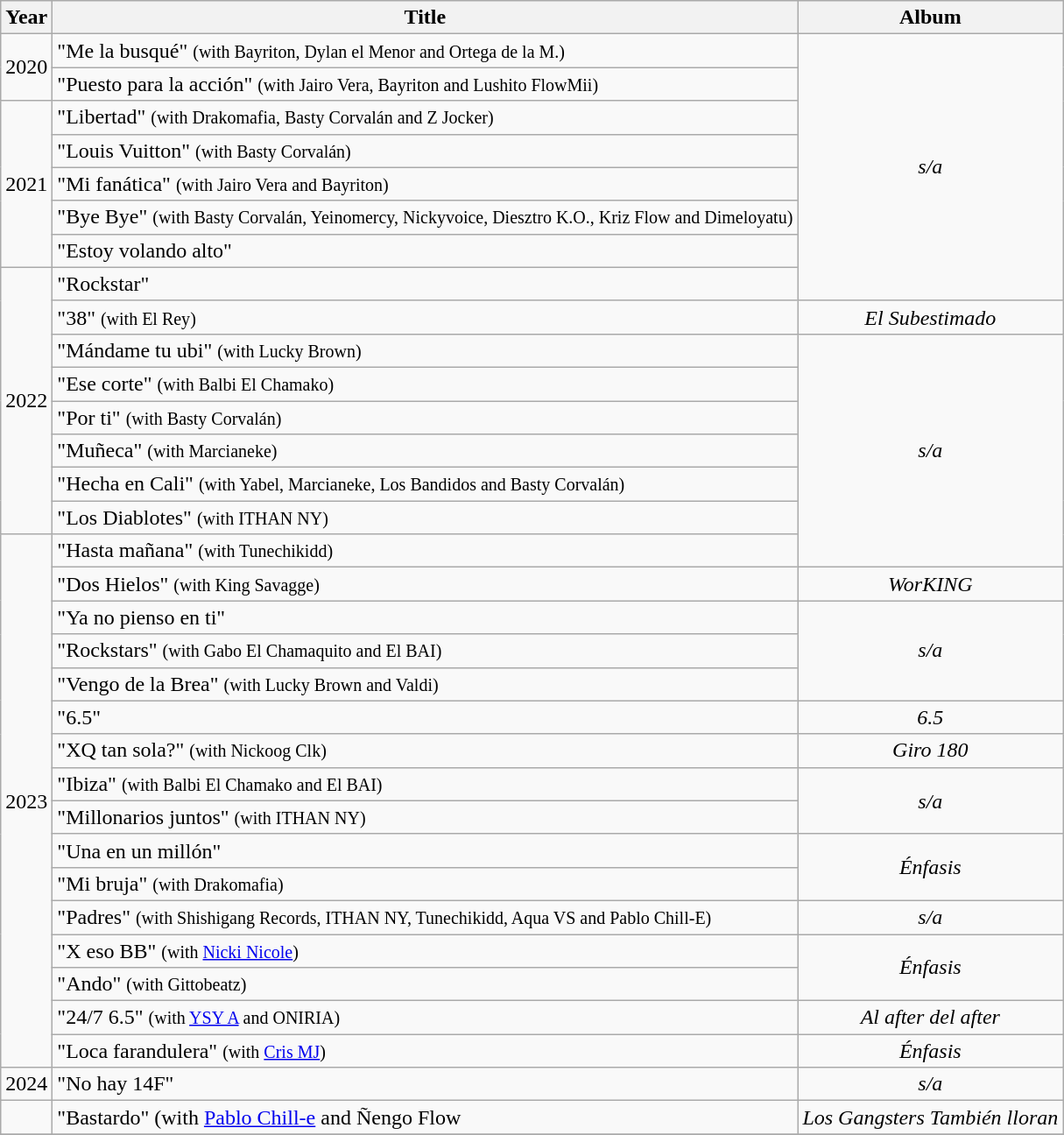<table class="wikitable plainrowheaders" border="1">
<tr>
<th scope="col">Year</th>
<th scope="col">Title</th>
<th scope="col">Album</th>
</tr>
<tr>
<td rowspan="2">2020</td>
<td>"Me la busqué" <small>(with Bayriton, Dylan el Menor and Ortega de la M.)</small></td>
<td rowspan="8" align="center"><em>s/a</em></td>
</tr>
<tr>
<td>"Puesto para la acción" <small>(with Jairo Vera, Bayriton and Lushito FlowMii)</small></td>
</tr>
<tr>
<td rowspan="5">2021</td>
<td>"Libertad" <small>(with Drakomafia, Basty Corvalán and Z Jocker)</small></td>
</tr>
<tr>
<td>"Louis Vuitton" <small>(with Basty Corvalán)</small></td>
</tr>
<tr>
<td>"Mi fanática" <small>(with Jairo Vera and Bayriton)</small></td>
</tr>
<tr>
<td>"Bye Bye" <small>(with Basty Corvalán, Yeinomercy, Nickyvoice, Diesztro K.O., Kriz Flow and Dimeloyatu)</small></td>
</tr>
<tr>
<td>"Estoy volando alto"</td>
</tr>
<tr>
<td rowspan="8">2022</td>
<td>"Rockstar"</td>
</tr>
<tr>
<td>"38" <small>(with El Rey</small><small>)</small></td>
<td align="center"><em>El Subestimado</em></td>
</tr>
<tr>
<td>"Mándame tu ubi" <small>(with Lucky Brown</small><small>)</small></td>
<td rowspan="7" align="center"><em>s/a</em></td>
</tr>
<tr>
<td>"Ese corte" <small>(with Balbi El Chamako</small><small>)</small></td>
</tr>
<tr>
<td>"Por ti" <small>(with Basty Corvalán)</small></td>
</tr>
<tr>
<td>"Muñeca" <small>(with Marcianeke)</small></td>
</tr>
<tr>
<td>"Hecha en Cali" <small>(with Yabel, Marcianeke, Los Bandidos and Basty Corvalán)</small></td>
</tr>
<tr>
<td>"Los Diablotes" <small>(with ITHAN NY)</small></td>
</tr>
<tr>
<td rowspan="16">2023</td>
<td>"Hasta mañana" <small>(with Tunechikidd)</small></td>
</tr>
<tr>
<td>"Dos Hielos" <small>(with King Savagge)</small></td>
<td align="center"><em>WorKING</em></td>
</tr>
<tr>
<td>"Ya no pienso en ti"</td>
<td rowspan="3" align="center"><em>s/a</em></td>
</tr>
<tr>
<td>"Rockstars" <small>(with Gabo El Chamaquito and El BAI)</small></td>
</tr>
<tr>
<td>"Vengo de la Brea" <small>(with Lucky Brown and Valdi)</small></td>
</tr>
<tr>
<td>"6.5"</td>
<td align="center"><em>6.5</em></td>
</tr>
<tr>
<td>"XQ tan sola?" <small>(with Nickoog Clk)</small></td>
<td align="center"><em>Giro 180</em></td>
</tr>
<tr>
<td>"Ibiza" <small>(with Balbi El Chamako and El BAI</small><small>)</small></td>
<td rowspan="2" align="center"><em>s/a</em></td>
</tr>
<tr>
<td>"Millonarios juntos" <small>(with ITHAN NY</small><small>)</small></td>
</tr>
<tr>
<td>"Una en un millón"</td>
<td rowspan="2" align="center"><em>Énfasis</em></td>
</tr>
<tr>
<td>"Mi bruja" <small>(with Drakomafia</small><small>)</small></td>
</tr>
<tr>
<td>"Padres" <small>(with Shishigang Records, ITHAN NY, Tunechikidd, Aqua VS and Pablo Chill-E</small><small>)</small></td>
<td align="center"><em>s/a</em></td>
</tr>
<tr>
<td>"X eso BB" <small>(with <a href='#'>Nicki Nicole</a></small><small>)</small></td>
<td rowspan="2" align="center"><em>Énfasis</em></td>
</tr>
<tr>
<td>"Ando" <small>(with Gittobeatz</small><small>)</small></td>
</tr>
<tr>
<td>"24/7 6.5" <small>(with <a href='#'>YSY A</a> and ONIRIA</small><small>)</small></td>
<td align="center"><em>Al after del after</em></td>
</tr>
<tr>
<td>"Loca farandulera" <small>(with <a href='#'>Cris MJ</a></small><small>)</small></td>
<td align="center"><em>Énfasis</em></td>
</tr>
<tr>
<td>2024</td>
<td>"No hay 14F"</td>
<td align="center"><em>s/a</em></td>
</tr>
<tr>
<td></td>
<td>"Bastardo" (with <a href='#'>Pablo Chill-e</a> and Ñengo Flow</td>
<td><em>Los Gangsters También lloran</em></td>
</tr>
<tr>
</tr>
</table>
